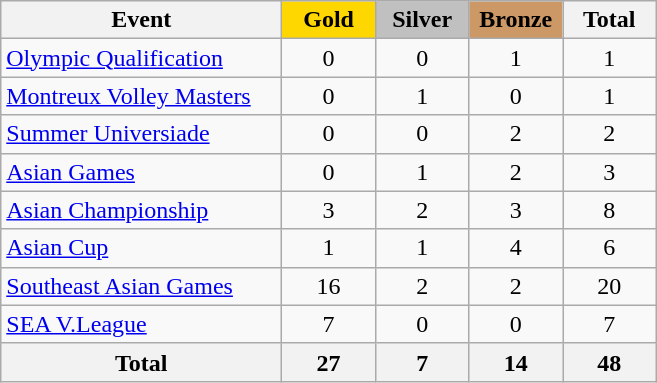<table class="wikitable sortable" style="text-align:center;">
<tr>
<th width=180>Event</th>
<th scope="col" style="background:gold; width:55px;">Gold</th>
<th scope="col" style="background:silver; width:55px;">Silver</th>
<th scope="col" style="background:#cc9966; width:55px;">Bronze</th>
<th width=55>Total</th>
</tr>
<tr>
<td align=left><a href='#'>Olympic Qualification</a></td>
<td>0</td>
<td>0</td>
<td>1</td>
<td>1</td>
</tr>
<tr>
<td align=left><a href='#'>Montreux Volley Masters</a></td>
<td>0</td>
<td>1</td>
<td>0</td>
<td>1</td>
</tr>
<tr>
<td align=left><a href='#'>Summer Universiade</a></td>
<td>0</td>
<td>0</td>
<td>2</td>
<td>2</td>
</tr>
<tr>
<td align=left><a href='#'>Asian Games</a></td>
<td>0</td>
<td>1</td>
<td>2</td>
<td>3</td>
</tr>
<tr>
<td align=left><a href='#'>Asian Championship</a></td>
<td>3</td>
<td>2</td>
<td>3</td>
<td>8</td>
</tr>
<tr>
<td align=left><a href='#'>Asian Cup</a></td>
<td>1</td>
<td>1</td>
<td>4</td>
<td>6</td>
</tr>
<tr>
<td align=left><a href='#'>Southeast Asian Games</a></td>
<td>16</td>
<td>2</td>
<td>2</td>
<td>20</td>
</tr>
<tr>
<td align=left><a href='#'>SEA V.League</a></td>
<td>7</td>
<td>0</td>
<td>0</td>
<td>7</td>
</tr>
<tr>
<th>Total</th>
<th>27</th>
<th>7</th>
<th>14</th>
<th>48</th>
</tr>
</table>
